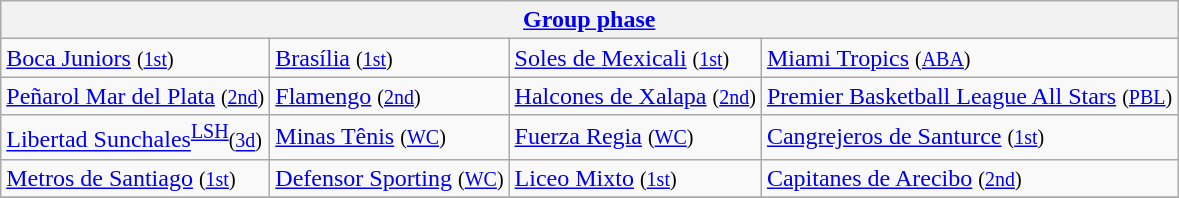<table class="wikitable" style="white-space: nowrap;">
<tr>
<th colspan=4><a href='#'>Group phase</a></th>
</tr>
<tr>
<td> <a href='#'>Boca Juniors</a> <small>(<a href='#'>1st</a>)</small></td>
<td> <a href='#'>Brasília</a> <small>(<a href='#'>1st</a>)</small></td>
<td> <a href='#'>Soles de Mexicali</a> <small>(<a href='#'>1st</a>)</small></td>
<td> <a href='#'>Miami Tropics</a>  <small>(<a href='#'>ABA</a>)</small></td>
</tr>
<tr>
<td> <a href='#'>Peñarol Mar del Plata</a> <small>(<a href='#'>2nd</a>)</small></td>
<td> <a href='#'>Flamengo</a> <small>(<a href='#'>2nd</a>)</small></td>
<td> <a href='#'>Halcones de Xalapa</a> <small>(<a href='#'>2nd</a>)</small></td>
<td> <a href='#'>Premier Basketball League All Stars</a> <small>(<a href='#'>PBL</a>)</small></td>
</tr>
<tr>
<td> <a href='#'>Libertad Sunchales</a><sup><a href='#'>LSH</a></sup><small>(<a href='#'>3d</a>)</small></td>
<td> <a href='#'>Minas Tênis</a> <small>(<a href='#'>WC</a>)</small></td>
<td> <a href='#'>Fuerza Regia</a> <small>(<a href='#'>WC</a>)</small></td>
<td> <a href='#'>Cangrejeros de Santurce</a> <small>(<a href='#'>1st</a>)</small></td>
</tr>
<tr>
<td> <a href='#'>Metros de Santiago</a> <small>(<a href='#'>1st</a>)</small></td>
<td> <a href='#'>Defensor Sporting</a> <small>(<a href='#'>WC</a>)</small></td>
<td> <a href='#'>Liceo Mixto</a> <small>(<a href='#'>1st</a>)</small></td>
<td> <a href='#'>Capitanes de Arecibo</a> <small>(<a href='#'>2nd</a>)</small></td>
</tr>
<tr>
</tr>
</table>
